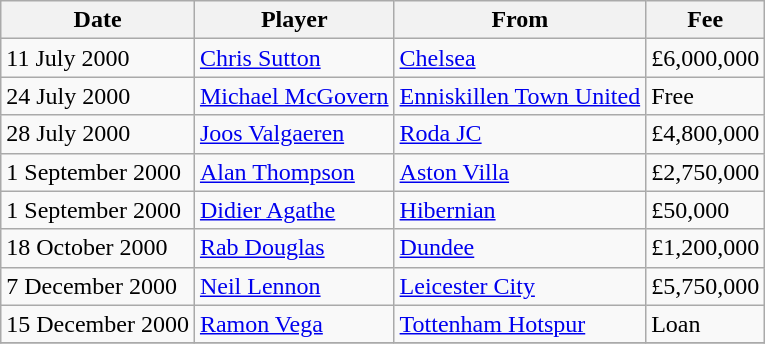<table class="wikitable sortable">
<tr>
<th>Date</th>
<th>Player</th>
<th>From</th>
<th>Fee</th>
</tr>
<tr>
<td>11 July 2000</td>
<td> <a href='#'>Chris Sutton</a></td>
<td> <a href='#'>Chelsea</a></td>
<td>£6,000,000</td>
</tr>
<tr>
<td>24 July 2000</td>
<td> <a href='#'>Michael McGovern</a></td>
<td> <a href='#'>Enniskillen Town United</a></td>
<td>Free</td>
</tr>
<tr>
<td>28 July 2000</td>
<td> <a href='#'>Joos Valgaeren</a></td>
<td> <a href='#'>Roda JC</a></td>
<td>£4,800,000</td>
</tr>
<tr>
<td>1 September 2000</td>
<td>  <a href='#'>Alan Thompson</a></td>
<td> <a href='#'>Aston Villa</a></td>
<td>£2,750,000</td>
</tr>
<tr>
<td>1 September 2000</td>
<td> <a href='#'>Didier Agathe</a></td>
<td> <a href='#'>Hibernian</a></td>
<td>£50,000</td>
</tr>
<tr>
<td>18 October 2000</td>
<td> <a href='#'>Rab Douglas</a></td>
<td> <a href='#'>Dundee</a></td>
<td>£1,200,000</td>
</tr>
<tr>
<td>7 December 2000</td>
<td> <a href='#'>Neil Lennon</a></td>
<td> <a href='#'>Leicester City</a></td>
<td>£5,750,000</td>
</tr>
<tr>
<td>15 December 2000</td>
<td> <a href='#'>Ramon Vega</a></td>
<td> <a href='#'>Tottenham Hotspur</a></td>
<td>Loan</td>
</tr>
<tr>
</tr>
</table>
